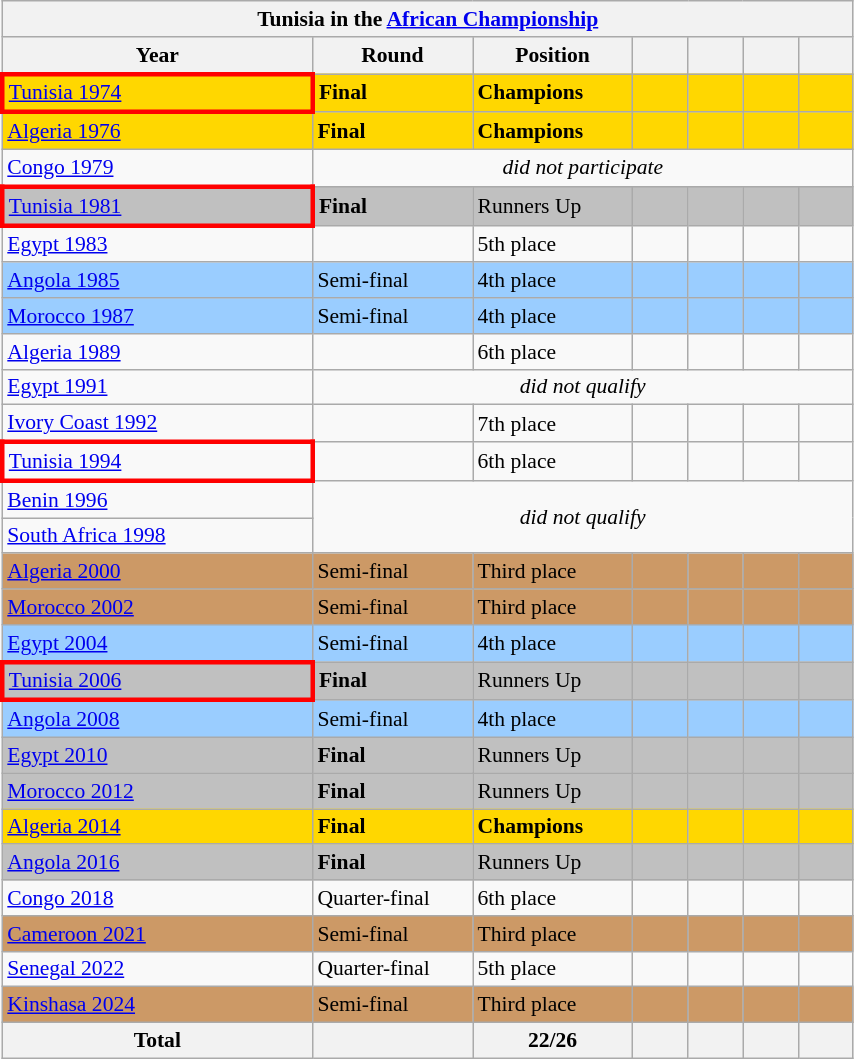<table class="wikitable" style="font-size: 90%; text-align: left;">
<tr>
<th colspan=10>Tunisia in the <a href='#'>African Championship</a></th>
</tr>
<tr>
<th width=200>Year</th>
<th width="100">Round</th>
<th width="100">Position</th>
<th width=30></th>
<th width=30></th>
<th width=30></th>
<th width=30></th>
</tr>
<tr bgcolor=gold>
<td style="border:3px solid red;"> <a href='#'>Tunisia 1974</a></td>
<td><strong>Final</strong></td>
<td><strong>Champions</strong></td>
<td></td>
<td></td>
<td></td>
<td></td>
</tr>
<tr bgcolor=gold>
<td> <a href='#'>Algeria 1976</a></td>
<td><strong>Final</strong></td>
<td><strong>Champions</strong></td>
<td></td>
<td></td>
<td></td>
<td></td>
</tr>
<tr>
<td> <a href='#'>Congo 1979</a></td>
<td align=center colspan=6><em>did not participate</em></td>
</tr>
<tr bgcolor=silver>
<td style="border: 3px solid red"> <a href='#'>Tunisia 1981</a></td>
<td><strong>Final</strong></td>
<td>Runners Up</td>
<td></td>
<td></td>
<td></td>
<td></td>
</tr>
<tr>
<td> <a href='#'>Egypt 1983</a></td>
<td></td>
<td>5th place</td>
<td></td>
<td></td>
<td></td>
<td></td>
</tr>
<tr bgcolor=9acdff>
<td> <a href='#'>Angola 1985</a></td>
<td>Semi-final</td>
<td>4th place</td>
<td></td>
<td></td>
<td></td>
<td></td>
</tr>
<tr bgcolor=9acdff>
<td> <a href='#'>Morocco 1987</a></td>
<td>Semi-final</td>
<td>4th place</td>
<td></td>
<td></td>
<td></td>
<td></td>
</tr>
<tr>
<td> <a href='#'>Algeria 1989</a></td>
<td></td>
<td>6th place</td>
<td></td>
<td></td>
<td></td>
<td></td>
</tr>
<tr>
<td> <a href='#'>Egypt 1991</a></td>
<td align=center colspan=6><em>did not qualify</em></td>
</tr>
<tr>
<td> <a href='#'>Ivory Coast 1992</a></td>
<td></td>
<td>7th place</td>
<td></td>
<td></td>
<td></td>
<td></td>
</tr>
<tr>
<td style="border: 3px solid red"> <a href='#'>Tunisia 1994</a></td>
<td></td>
<td>6th place</td>
<td></td>
<td></td>
<td></td>
<td></td>
</tr>
<tr>
<td> <a href='#'>Benin 1996</a></td>
<td align=center rowspan=2 colspan=6><em>did not qualify</em></td>
</tr>
<tr>
<td> <a href='#'>South Africa 1998</a></td>
</tr>
<tr bgcolor=cc9966>
<td> <a href='#'>Algeria 2000</a></td>
<td>Semi-final</td>
<td>Third place</td>
<td></td>
<td></td>
<td></td>
<td></td>
</tr>
<tr bgcolor=cc9966>
<td> <a href='#'>Morocco 2002</a></td>
<td>Semi-final</td>
<td>Third place</td>
<td></td>
<td></td>
<td></td>
<td></td>
</tr>
<tr bgcolor=9acdff>
<td> <a href='#'>Egypt 2004</a></td>
<td>Semi-final</td>
<td>4th place</td>
<td></td>
<td></td>
<td></td>
<td></td>
</tr>
<tr bgcolor=silver>
<td style="border:3px solid red;"> <a href='#'>Tunisia 2006</a></td>
<td><strong>Final</strong></td>
<td>Runners Up</td>
<td></td>
<td></td>
<td></td>
<td></td>
</tr>
<tr bgcolor=9acdff>
<td> <a href='#'>Angola 2008</a></td>
<td>Semi-final</td>
<td>4th place</td>
<td></td>
<td></td>
<td></td>
<td></td>
</tr>
<tr bgcolor=silver>
<td> <a href='#'>Egypt 2010</a></td>
<td><strong>Final</strong></td>
<td>Runners Up</td>
<td></td>
<td></td>
<td></td>
<td></td>
</tr>
<tr bgcolor=silver>
<td> <a href='#'>Morocco 2012</a></td>
<td><strong>Final</strong></td>
<td>Runners Up</td>
<td></td>
<td></td>
<td></td>
<td></td>
</tr>
<tr bgcolor=gold>
<td> <a href='#'>Algeria 2014</a></td>
<td><strong>Final</strong></td>
<td><strong>Champions</strong></td>
<td></td>
<td></td>
<td></td>
<td></td>
</tr>
<tr bgcolor=silver>
<td> <a href='#'>Angola 2016</a></td>
<td><strong>Final</strong></td>
<td>Runners Up</td>
<td></td>
<td></td>
<td></td>
<td></td>
</tr>
<tr>
<td> <a href='#'>Congo 2018</a></td>
<td>Quarter-final</td>
<td>6th place</td>
<td></td>
<td></td>
<td></td>
<td></td>
</tr>
<tr bgcolor=cc9966>
<td> <a href='#'>Cameroon 2021</a></td>
<td>Semi-final</td>
<td>Third place</td>
<td></td>
<td></td>
<td></td>
<td></td>
</tr>
<tr>
<td> <a href='#'>Senegal 2022</a></td>
<td>Quarter-final</td>
<td>5th place</td>
<td></td>
<td></td>
<td></td>
<td></td>
</tr>
<tr bgcolor=cc9966>
<td> <a href='#'>Kinshasa 2024</a></td>
<td>Semi-final</td>
<td>Third place</td>
<td></td>
<td></td>
<td></td>
<td></td>
</tr>
<tr>
<th align="center">Total</th>
<th></th>
<th>22/26</th>
<th></th>
<th></th>
<th></th>
<th></th>
</tr>
</table>
